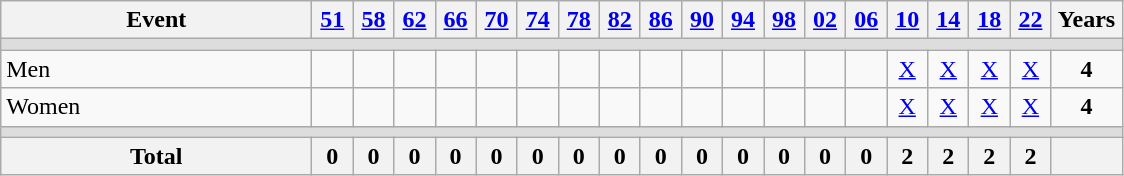<table class="wikitable" style="text-align:center">
<tr>
<th width="200">Event</th>
<th width=20><a href='#'>51</a></th>
<th width=20><a href='#'>58</a></th>
<th width=20><a href='#'>62</a></th>
<th width=20><a href='#'>66</a></th>
<th width=20><a href='#'>70</a></th>
<th width=20><a href='#'>74</a></th>
<th width=20><a href='#'>78</a></th>
<th width=20><a href='#'>82</a></th>
<th width=20><a href='#'>86</a></th>
<th width=20><a href='#'>90</a></th>
<th width=20><a href='#'>94</a></th>
<th width=20><a href='#'>98</a></th>
<th width=20><a href='#'>02</a></th>
<th width=20><a href='#'>06</a></th>
<th width=20><a href='#'>10</a></th>
<th width=20><a href='#'>14</a></th>
<th width=20><a href='#'>18</a></th>
<th width=20><a href='#'>22</a></th>
<th width=40>Years</th>
</tr>
<tr bgcolor=#DDDDDD>
<td colspan=20></td>
</tr>
<tr>
<td align=left>Men</td>
<td></td>
<td></td>
<td></td>
<td></td>
<td></td>
<td></td>
<td></td>
<td></td>
<td></td>
<td></td>
<td></td>
<td></td>
<td></td>
<td></td>
<td><a href='#'>X</a></td>
<td><a href='#'>X</a></td>
<td><a href='#'>X</a></td>
<td><a href='#'>X</a></td>
<td><strong>4</strong></td>
</tr>
<tr>
<td align=left>Women</td>
<td></td>
<td></td>
<td></td>
<td></td>
<td></td>
<td></td>
<td></td>
<td></td>
<td></td>
<td></td>
<td></td>
<td></td>
<td></td>
<td></td>
<td><a href='#'>X</a></td>
<td><a href='#'>X</a></td>
<td><a href='#'>X</a></td>
<td><a href='#'>X</a></td>
<td><strong>4</strong></td>
</tr>
<tr bgcolor=#DDDDDD>
<td colspan=20></td>
</tr>
<tr>
<th>Total</th>
<th>0</th>
<th>0</th>
<th>0</th>
<th>0</th>
<th>0</th>
<th>0</th>
<th>0</th>
<th>0</th>
<th>0</th>
<th>0</th>
<th>0</th>
<th>0</th>
<th>0</th>
<th>0</th>
<th>2</th>
<th>2</th>
<th>2</th>
<th>2</th>
<th></th>
</tr>
</table>
